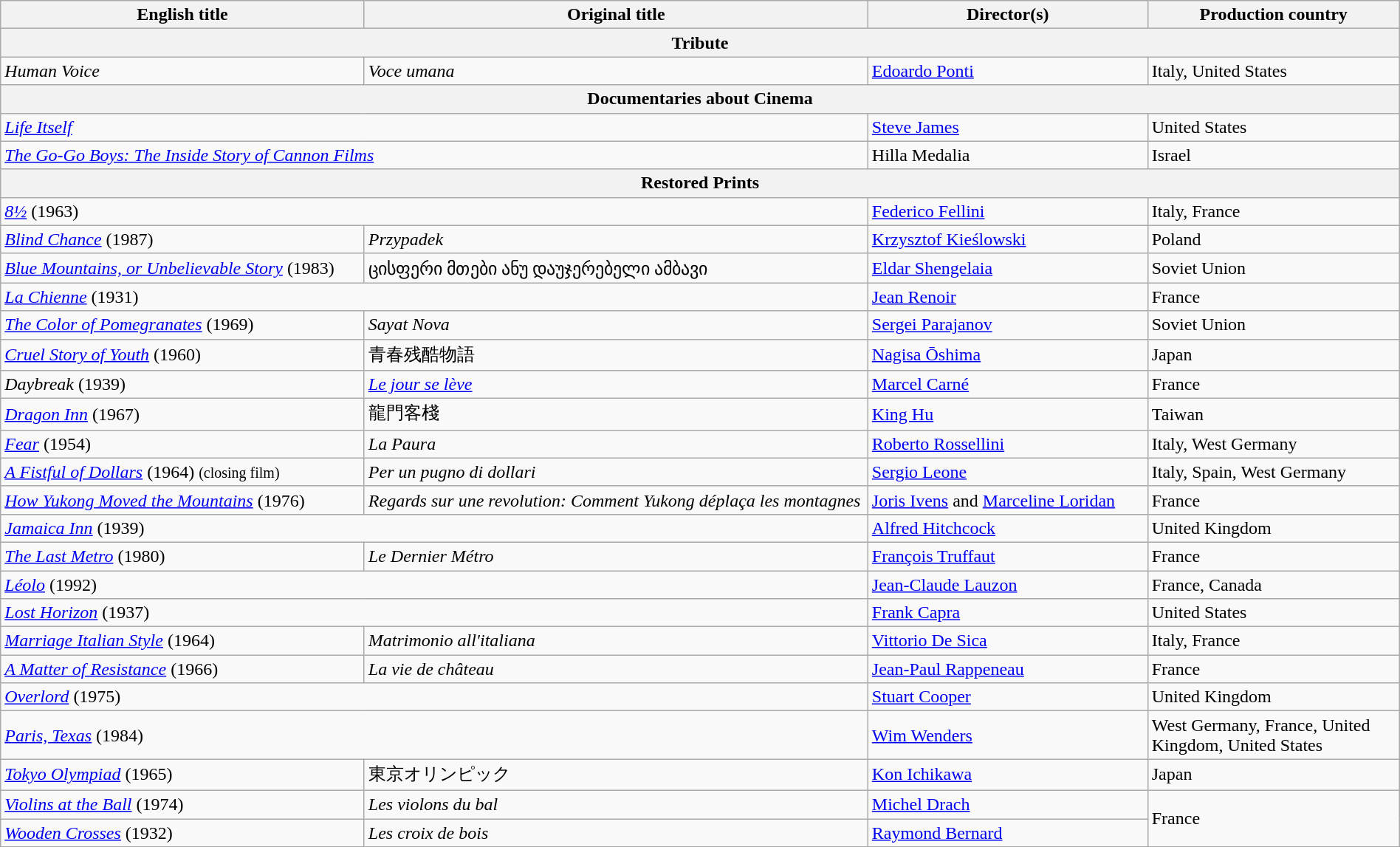<table class="wikitable" style="width:100%; margin-bottom:-1px; border-bottom:0px" cellpadding="5">
<tr>
<th scope="col" width="26%">English title</th>
<th scope="col" width="36%">Original title</th>
<th scope="col" width="20%">Director(s)</th>
<th scope="col" width="18%">Production country</th>
</tr>
<tr>
<th colspan="4">Tribute</th>
</tr>
<tr>
<td><em>Human Voice</em></td>
<td><em>Voce umana</em></td>
<td><a href='#'>Edoardo Ponti</a></td>
<td>Italy, United States</td>
</tr>
<tr>
<th colspan="4">Documentaries about Cinema</th>
</tr>
<tr>
<td colspan=2><em><a href='#'>Life Itself</a></em></td>
<td><a href='#'>Steve James</a></td>
<td>United States</td>
</tr>
<tr>
<td colspan=2><em><a href='#'>The Go-Go Boys: The Inside Story of Cannon Films</a></em></td>
<td>Hilla Medalia</td>
<td>Israel</td>
</tr>
<tr>
<th colspan="4">Restored Prints</th>
</tr>
<tr>
<td colspan="2"><em><a href='#'>8½</a></em> (1963)</td>
<td><a href='#'>Federico Fellini</a></td>
<td>Italy, France</td>
</tr>
<tr>
<td><em><a href='#'>Blind Chance</a></em> (1987)</td>
<td><em>Przypadek</em></td>
<td><a href='#'>Krzysztof Kieślowski</a></td>
<td>Poland</td>
</tr>
<tr>
<td><em><a href='#'>Blue Mountains, or Unbelievable Story</a></em> (1983)</td>
<td>ცისფერი მთები ანუ დაუჯერებელი ამბავი</td>
<td><a href='#'>Eldar Shengelaia</a></td>
<td>Soviet Union</td>
</tr>
<tr>
<td colspan="2"><em><a href='#'>La Chienne</a></em> (1931)</td>
<td><a href='#'>Jean Renoir</a></td>
<td>France</td>
</tr>
<tr>
<td><em><a href='#'>The Color of Pomegranates</a></em> (1969)</td>
<td><em>Sayat Nova</em></td>
<td><a href='#'>Sergei Parajanov</a></td>
<td>Soviet Union</td>
</tr>
<tr>
<td><em><a href='#'>Cruel Story of Youth</a></em> (1960)</td>
<td>青春残酷物語</td>
<td><a href='#'>Nagisa Ōshima</a></td>
<td>Japan</td>
</tr>
<tr>
<td><em>Daybreak</em> (1939)</td>
<td><em><a href='#'>Le jour se lève</a></em></td>
<td><a href='#'>Marcel Carné</a></td>
<td>France</td>
</tr>
<tr>
<td><em><a href='#'>Dragon Inn</a></em> (1967)</td>
<td>龍門客棧</td>
<td><a href='#'>King Hu</a></td>
<td>Taiwan</td>
</tr>
<tr>
<td><em><a href='#'>Fear</a></em> (1954)</td>
<td><em>La Paura</em></td>
<td><a href='#'>Roberto Rossellini</a></td>
<td>Italy, West Germany</td>
</tr>
<tr>
<td><em><a href='#'>A Fistful of Dollars</a></em> (1964) <small>(closing film)</small></td>
<td><em>Per un pugno di dollari</em></td>
<td><a href='#'>Sergio Leone</a></td>
<td>Italy, Spain, West Germany</td>
</tr>
<tr>
<td><em><a href='#'>How Yukong Moved the Mountains</a></em> (1976)</td>
<td><em>Regards sur une revolution: Comment Yukong déplaça les montagnes</em></td>
<td><a href='#'>Joris Ivens</a> and <a href='#'>Marceline Loridan</a></td>
<td>France</td>
</tr>
<tr>
<td colspan="2"><em><a href='#'>Jamaica Inn</a></em> (1939)</td>
<td><a href='#'>Alfred Hitchcock</a></td>
<td>United Kingdom</td>
</tr>
<tr>
<td><em><a href='#'>The Last Metro</a></em> (1980)</td>
<td><em>Le Dernier Métro</em></td>
<td><a href='#'>François Truffaut</a></td>
<td>France</td>
</tr>
<tr>
<td colspan="2"><em><a href='#'>Léolo</a></em> (1992)</td>
<td><a href='#'>Jean-Claude Lauzon</a></td>
<td>France, Canada</td>
</tr>
<tr>
<td colspan="2"><em><a href='#'>Lost Horizon</a></em> (1937)</td>
<td><a href='#'>Frank Capra</a></td>
<td>United States</td>
</tr>
<tr>
<td><em><a href='#'>Marriage Italian Style</a></em> (1964)</td>
<td><em>Matrimonio all'italiana</em></td>
<td><a href='#'>Vittorio De Sica</a></td>
<td>Italy, France</td>
</tr>
<tr>
<td><em><a href='#'>A Matter of Resistance</a></em> (1966)</td>
<td><em>La vie de château</em></td>
<td><a href='#'>Jean-Paul Rappeneau</a></td>
<td>France</td>
</tr>
<tr>
<td colspan="2"><em><a href='#'>Overlord</a></em> (1975)</td>
<td><a href='#'>Stuart Cooper</a></td>
<td>United Kingdom</td>
</tr>
<tr>
<td colspan="2"><em><a href='#'>Paris, Texas</a></em> (1984)</td>
<td><a href='#'>Wim Wenders</a></td>
<td>West Germany, France, United Kingdom, United States</td>
</tr>
<tr>
<td><em><a href='#'>Tokyo Olympiad</a></em> (1965)</td>
<td>東京オリンピック</td>
<td><a href='#'>Kon Ichikawa</a></td>
<td>Japan</td>
</tr>
<tr>
<td><em><a href='#'>Violins at the Ball</a></em> (1974)</td>
<td><em>Les violons du bal</em></td>
<td><a href='#'>Michel Drach</a></td>
<td rowspan="2">France</td>
</tr>
<tr>
<td><em><a href='#'>Wooden Crosses</a></em> (1932)</td>
<td><em>Les croix de bois</em></td>
<td><a href='#'>Raymond Bernard</a></td>
</tr>
</table>
